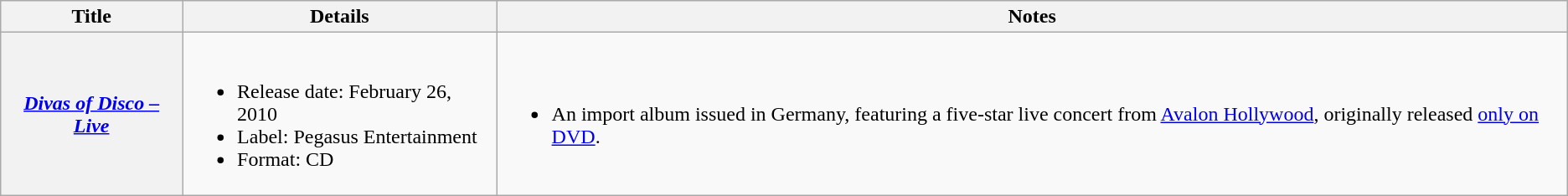<table class="wikitable plainrowheaders">
<tr>
<th scope="col">Title</th>
<th scope="col">Details</th>
<th scope="col">Notes</th>
</tr>
<tr>
<th scope="row"><em><a href='#'>Divas of Disco – Live</a></em><br></th>
<td><br><ul><li>Release date: February 26, 2010</li><li>Label: Pegasus Entertainment </li><li>Format: CD</li></ul></td>
<td><br><ul><li>An import album issued in Germany, featuring a five-star live concert from <a href='#'>Avalon Hollywood</a>, originally released <a href='#'>only on DVD</a>.</li></ul></td>
</tr>
</table>
